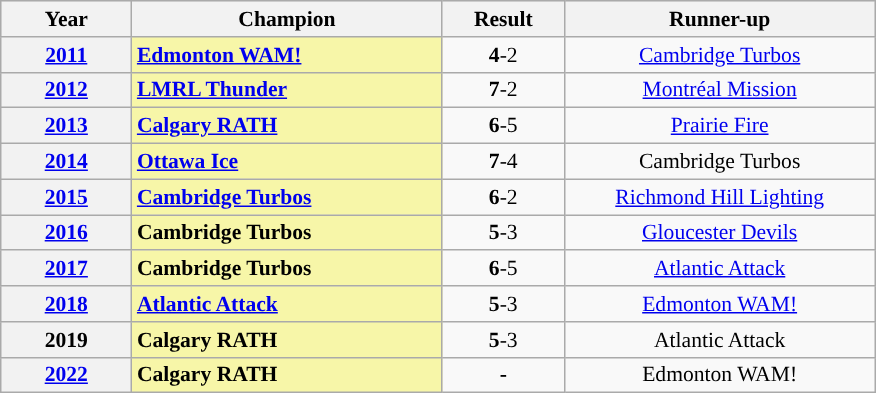<table class="wikitable" style="text-align:left; font-size:90%">
<tr align="left" style="font-weight:bold; background-color:#dddddd;">
<th width=15%>Year</th>
<th width=200px>Champion</th>
<th width=75px>Result</th>
<th width=200px>Runner-up</th>
</tr>
<tr>
<th align=center><a href='#'>2011</a></th>
<td align=left style="background:#f7f6a8;"> <strong><a href='#'>Edmonton WAM!</a></strong></td>
<td align=center><strong>4</strong>-2</td>
<td align=center><a href='#'>Cambridge Turbos</a></td>
</tr>
<tr>
<th align=center><a href='#'>2012</a></th>
<td align=left style="background:#f7f6a8;"> <strong><a href='#'>LMRL Thunder</a></strong></td>
<td align=center><strong>7</strong>-2</td>
<td align=center><a href='#'>Montréal Mission</a></td>
</tr>
<tr>
<th align=center><a href='#'>2013</a></th>
<td align=left style="background:#f7f6a8;"> <strong><a href='#'>Calgary RATH</a></strong></td>
<td align=center><strong>6</strong>-5</td>
<td align=center><a href='#'>Prairie Fire</a></td>
</tr>
<tr>
<th align=center><a href='#'>2014</a></th>
<td align=left style="background:#f7f6a8;"> <strong><a href='#'>Ottawa Ice</a></strong></td>
<td align=center><strong>7</strong>-4</td>
<td align=center>Cambridge Turbos</td>
</tr>
<tr>
<th align=center><a href='#'>2015</a></th>
<td align=left style="background:#f7f6a8;"> <strong><a href='#'>Cambridge Turbos</a></strong></td>
<td align=center><strong>6</strong>-2</td>
<td align=center><a href='#'>Richmond Hill Lighting</a></td>
</tr>
<tr>
<th align=center><a href='#'>2016</a></th>
<td align=left style="background:#f7f6a8;"> <strong>Cambridge Turbos</strong></td>
<td align=center><strong>5</strong>-3</td>
<td align=center><a href='#'>Gloucester Devils</a></td>
</tr>
<tr>
<th align=center><a href='#'>2017</a></th>
<td align=left style="background:#f7f6a8;"> <strong>Cambridge Turbos</strong></td>
<td align=center><strong>6</strong>-5</td>
<td align=center><a href='#'>Atlantic Attack</a></td>
</tr>
<tr>
<th align=center><a href='#'>2018</a></th>
<td align=left style="background:#f7f6a8;"> <strong><a href='#'>Atlantic Attack</a></strong></td>
<td align=center><strong>5</strong>-3</td>
<td align=center><a href='#'>Edmonton WAM!</a></td>
</tr>
<tr>
<th align=center>2019</th>
<td align=left style="background:#f7f6a8;"> <strong>Calgary RATH</strong></td>
<td align=center><strong>5</strong>-3</td>
<td align=center>Atlantic Attack</td>
</tr>
<tr>
<th align=center><a href='#'>2022</a></th>
<td align=left style="background:#f7f6a8;"> <strong>Calgary RATH</strong></td>
<td align=center><strong> - </strong></td>
<td align=center>Edmonton WAM!</td>
</tr>
</table>
